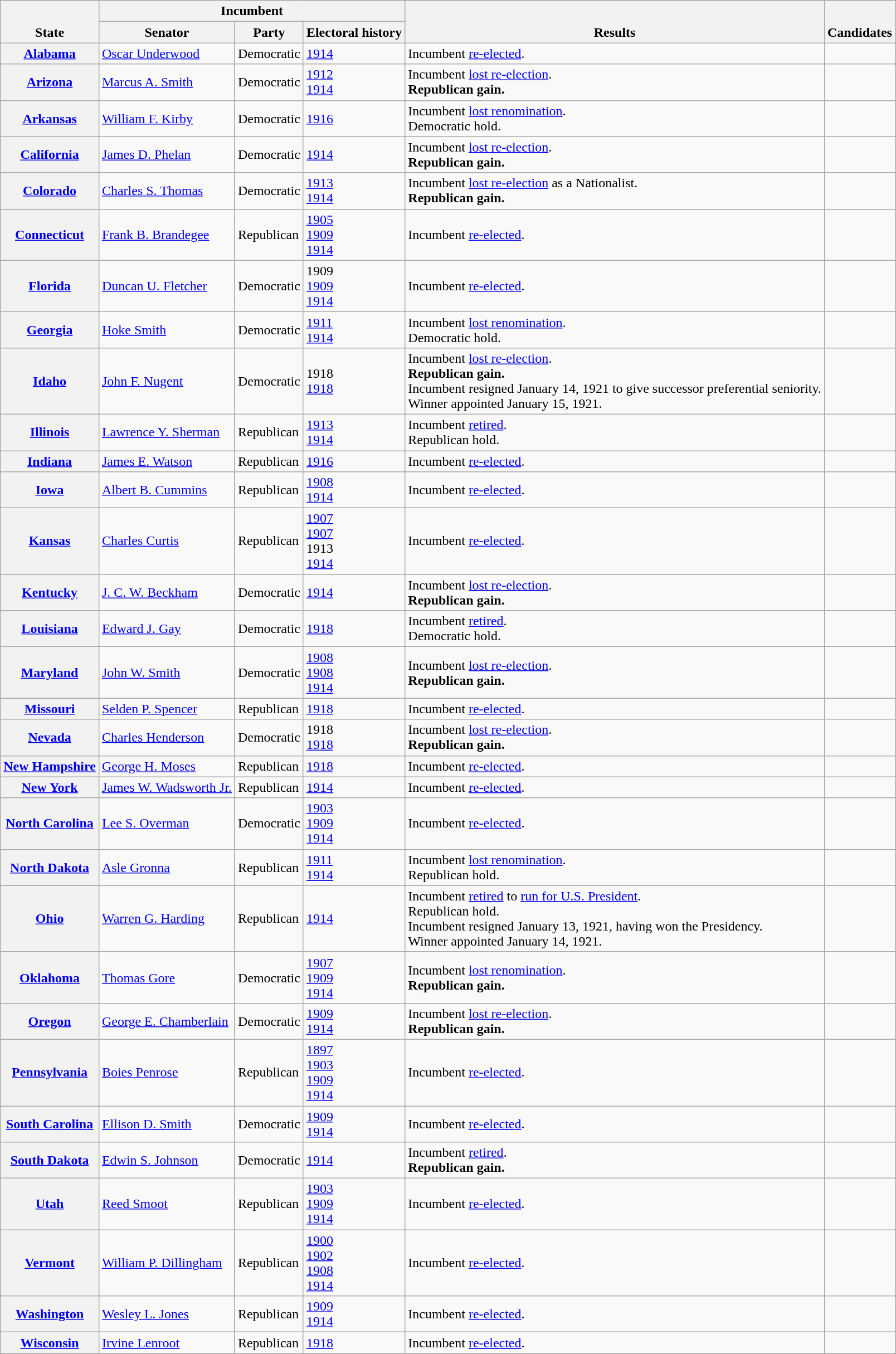<table class=wikitable>
<tr valign=bottom>
<th rowspan=2>State</th>
<th colspan=3>Incumbent</th>
<th rowspan=2>Results</th>
<th rowspan=2>Candidates</th>
</tr>
<tr>
<th>Senator</th>
<th>Party</th>
<th>Electoral history</th>
</tr>
<tr>
<th><a href='#'>Alabama</a></th>
<td><a href='#'>Oscar Underwood</a></td>
<td>Democratic</td>
<td><a href='#'>1914</a></td>
<td>Incumbent <a href='#'>re-elected</a>.</td>
<td nowrap></td>
</tr>
<tr>
<th><a href='#'>Arizona</a></th>
<td><a href='#'>Marcus A. Smith</a></td>
<td>Democratic</td>
<td><a href='#'>1912 </a><br><a href='#'>1914</a></td>
<td>Incumbent <a href='#'>lost re-election</a>.<br><strong>Republican gain.</strong></td>
<td nowrap></td>
</tr>
<tr>
<th><a href='#'>Arkansas</a></th>
<td><a href='#'>William F. Kirby</a></td>
<td>Democratic</td>
<td><a href='#'>1916 </a></td>
<td>Incumbent <a href='#'>lost renomination</a>.<br>Democratic hold.</td>
<td nowrap></td>
</tr>
<tr>
<th><a href='#'>California</a></th>
<td><a href='#'>James D. Phelan</a></td>
<td>Democratic</td>
<td><a href='#'>1914</a></td>
<td>Incumbent <a href='#'>lost re-election</a>.<br><strong>Republican gain.</strong></td>
<td nowrap></td>
</tr>
<tr>
<th><a href='#'>Colorado</a></th>
<td><a href='#'>Charles S. Thomas</a></td>
<td>Democratic</td>
<td><a href='#'>1913 </a><br><a href='#'>1914</a></td>
<td>Incumbent <a href='#'>lost re-election</a> as a Nationalist.<br><strong>Republican gain.</strong></td>
<td nowrap></td>
</tr>
<tr>
<th><a href='#'>Connecticut</a></th>
<td><a href='#'>Frank B. Brandegee</a></td>
<td>Republican</td>
<td><a href='#'>1905 </a><br><a href='#'>1909</a><br><a href='#'>1914</a></td>
<td>Incumbent <a href='#'>re-elected</a>.</td>
<td nowrap></td>
</tr>
<tr>
<th><a href='#'>Florida</a></th>
<td><a href='#'>Duncan U. Fletcher</a></td>
<td>Democratic</td>
<td>1909 <br><a href='#'>1909 </a><br><a href='#'>1914</a></td>
<td>Incumbent <a href='#'>re-elected</a>.</td>
<td nowrap></td>
</tr>
<tr>
<th><a href='#'>Georgia</a></th>
<td><a href='#'>Hoke Smith</a></td>
<td>Democratic</td>
<td><a href='#'>1911 </a><br><a href='#'>1914</a></td>
<td>Incumbent <a href='#'>lost renomination</a>.<br>Democratic hold.</td>
<td nowrap></td>
</tr>
<tr>
<th><a href='#'>Idaho</a></th>
<td><a href='#'>John F. Nugent</a></td>
<td>Democratic</td>
<td>1918 <br><a href='#'>1918 </a></td>
<td>Incumbent <a href='#'>lost re-election</a>.<br><strong>Republican gain.</strong><br>Incumbent resigned January 14, 1921 to give successor preferential seniority.<br>Winner appointed January 15, 1921.</td>
<td nowrap></td>
</tr>
<tr>
<th><a href='#'>Illinois</a></th>
<td><a href='#'>Lawrence Y. Sherman</a></td>
<td>Republican</td>
<td><a href='#'>1913 </a><br><a href='#'>1914</a></td>
<td>Incumbent <a href='#'>retired</a>.<br>Republican hold.</td>
<td nowrap></td>
</tr>
<tr>
<th><a href='#'>Indiana</a></th>
<td><a href='#'>James E. Watson</a></td>
<td>Republican</td>
<td><a href='#'>1916 </a></td>
<td>Incumbent <a href='#'>re-elected</a>.</td>
<td nowrap></td>
</tr>
<tr>
<th><a href='#'>Iowa</a></th>
<td><a href='#'>Albert B. Cummins</a></td>
<td>Republican</td>
<td><a href='#'>1908 </a><br><a href='#'>1914</a></td>
<td>Incumbent <a href='#'>re-elected</a>.</td>
<td nowrap></td>
</tr>
<tr>
<th><a href='#'>Kansas</a></th>
<td><a href='#'>Charles Curtis</a></td>
<td>Republican</td>
<td><a href='#'>1907 </a><br><a href='#'>1907</a><br>1913 <br><a href='#'>1914</a></td>
<td>Incumbent <a href='#'>re-elected</a>.</td>
<td nowrap></td>
</tr>
<tr>
<th><a href='#'>Kentucky</a></th>
<td><a href='#'>J. C. W. Beckham</a></td>
<td>Democratic</td>
<td><a href='#'>1914</a></td>
<td>Incumbent <a href='#'>lost re-election</a>.<br><strong>Republican gain.</strong></td>
<td nowrap></td>
</tr>
<tr>
<th><a href='#'>Louisiana</a></th>
<td><a href='#'>Edward J. Gay</a></td>
<td>Democratic</td>
<td><a href='#'>1918 </a></td>
<td>Incumbent <a href='#'>retired</a>.<br>Democratic hold.</td>
<td nowrap></td>
</tr>
<tr>
<th><a href='#'>Maryland</a></th>
<td><a href='#'>John W. Smith</a></td>
<td>Democratic</td>
<td><a href='#'>1908 </a><br><a href='#'>1908</a><br><a href='#'>1914</a></td>
<td>Incumbent <a href='#'>lost re-election</a>.<br><strong>Republican gain.</strong></td>
<td nowrap></td>
</tr>
<tr>
<th><a href='#'>Missouri</a></th>
<td><a href='#'>Selden P. Spencer</a></td>
<td>Republican</td>
<td><a href='#'>1918 </a></td>
<td>Incumbent <a href='#'>re-elected</a>.</td>
<td nowrap></td>
</tr>
<tr>
<th><a href='#'>Nevada</a></th>
<td><a href='#'>Charles Henderson</a></td>
<td>Democratic</td>
<td>1918 <br><a href='#'>1918 </a></td>
<td>Incumbent <a href='#'>lost re-election</a>.<br><strong>Republican gain.</strong></td>
<td nowrap></td>
</tr>
<tr>
<th><a href='#'>New Hampshire</a></th>
<td><a href='#'>George H. Moses</a></td>
<td>Republican</td>
<td><a href='#'>1918 </a></td>
<td>Incumbent <a href='#'>re-elected</a>.</td>
<td nowrap></td>
</tr>
<tr>
<th><a href='#'>New York</a></th>
<td><a href='#'>James W. Wadsworth Jr.</a></td>
<td>Republican</td>
<td><a href='#'>1914</a></td>
<td>Incumbent <a href='#'>re-elected</a>.</td>
<td nowrap></td>
</tr>
<tr>
<th><a href='#'>North Carolina</a></th>
<td><a href='#'>Lee S. Overman</a></td>
<td>Democratic</td>
<td><a href='#'>1903</a><br><a href='#'>1909</a><br><a href='#'>1914</a></td>
<td>Incumbent <a href='#'>re-elected</a>.</td>
<td nowrap></td>
</tr>
<tr>
<th><a href='#'>North Dakota</a></th>
<td><a href='#'>Asle Gronna</a></td>
<td>Republican</td>
<td><a href='#'>1911 </a><br><a href='#'>1914</a></td>
<td>Incumbent <a href='#'>lost renomination</a>.<br>Republican hold.</td>
<td nowrap></td>
</tr>
<tr>
<th><a href='#'>Ohio</a></th>
<td><a href='#'>Warren G. Harding</a></td>
<td>Republican</td>
<td><a href='#'>1914</a></td>
<td>Incumbent <a href='#'>retired</a> to <a href='#'>run for U.S. President</a>.<br>Republican hold.<br>Incumbent resigned January 13, 1921, having won the Presidency.<br>Winner appointed January 14, 1921.</td>
<td nowrap></td>
</tr>
<tr>
<th><a href='#'>Oklahoma</a></th>
<td><a href='#'>Thomas Gore</a></td>
<td>Democratic</td>
<td><a href='#'>1907 </a><br><a href='#'>1909</a><br><a href='#'>1914</a></td>
<td>Incumbent <a href='#'>lost renomination</a>.<br><strong>Republican gain.</strong></td>
<td nowrap></td>
</tr>
<tr>
<th><a href='#'>Oregon</a></th>
<td><a href='#'>George E. Chamberlain</a></td>
<td>Democratic</td>
<td><a href='#'>1909</a><br><a href='#'>1914</a></td>
<td>Incumbent <a href='#'>lost re-election</a>.<br><strong>Republican gain.</strong></td>
<td nowrap></td>
</tr>
<tr>
<th><a href='#'>Pennsylvania</a></th>
<td><a href='#'>Boies Penrose</a></td>
<td>Republican</td>
<td><a href='#'>1897</a><br><a href='#'>1903</a><br><a href='#'>1909</a><br><a href='#'>1914</a></td>
<td>Incumbent <a href='#'>re-elected</a>.</td>
<td nowrap></td>
</tr>
<tr>
<th><a href='#'>South Carolina</a></th>
<td><a href='#'>Ellison D. Smith</a></td>
<td>Democratic</td>
<td><a href='#'>1909</a><br><a href='#'>1914</a></td>
<td>Incumbent <a href='#'>re-elected</a>.</td>
<td nowrap></td>
</tr>
<tr>
<th><a href='#'>South Dakota</a></th>
<td><a href='#'>Edwin S. Johnson</a></td>
<td>Democratic</td>
<td><a href='#'>1914</a></td>
<td>Incumbent <a href='#'>retired</a>.<br><strong>Republican gain.</strong></td>
<td nowrap></td>
</tr>
<tr>
<th><a href='#'>Utah</a></th>
<td><a href='#'>Reed Smoot</a></td>
<td>Republican</td>
<td><a href='#'>1903</a><br><a href='#'>1909</a><br><a href='#'>1914</a></td>
<td>Incumbent <a href='#'>re-elected</a>.</td>
<td nowrap></td>
</tr>
<tr>
<th><a href='#'>Vermont</a></th>
<td><a href='#'>William P. Dillingham</a></td>
<td>Republican</td>
<td><a href='#'>1900 </a><br><a href='#'>1902</a><br><a href='#'>1908</a><br><a href='#'>1914</a></td>
<td>Incumbent <a href='#'>re-elected</a>.</td>
<td nowrap></td>
</tr>
<tr>
<th><a href='#'>Washington</a></th>
<td><a href='#'>Wesley L. Jones</a></td>
<td>Republican</td>
<td><a href='#'>1909</a><br><a href='#'>1914</a></td>
<td>Incumbent <a href='#'>re-elected</a>.</td>
<td nowrap></td>
</tr>
<tr>
<th><a href='#'>Wisconsin</a></th>
<td><a href='#'>Irvine Lenroot</a></td>
<td>Republican</td>
<td><a href='#'>1918 </a></td>
<td>Incumbent <a href='#'>re-elected</a>.</td>
<td nowrap></td>
</tr>
</table>
